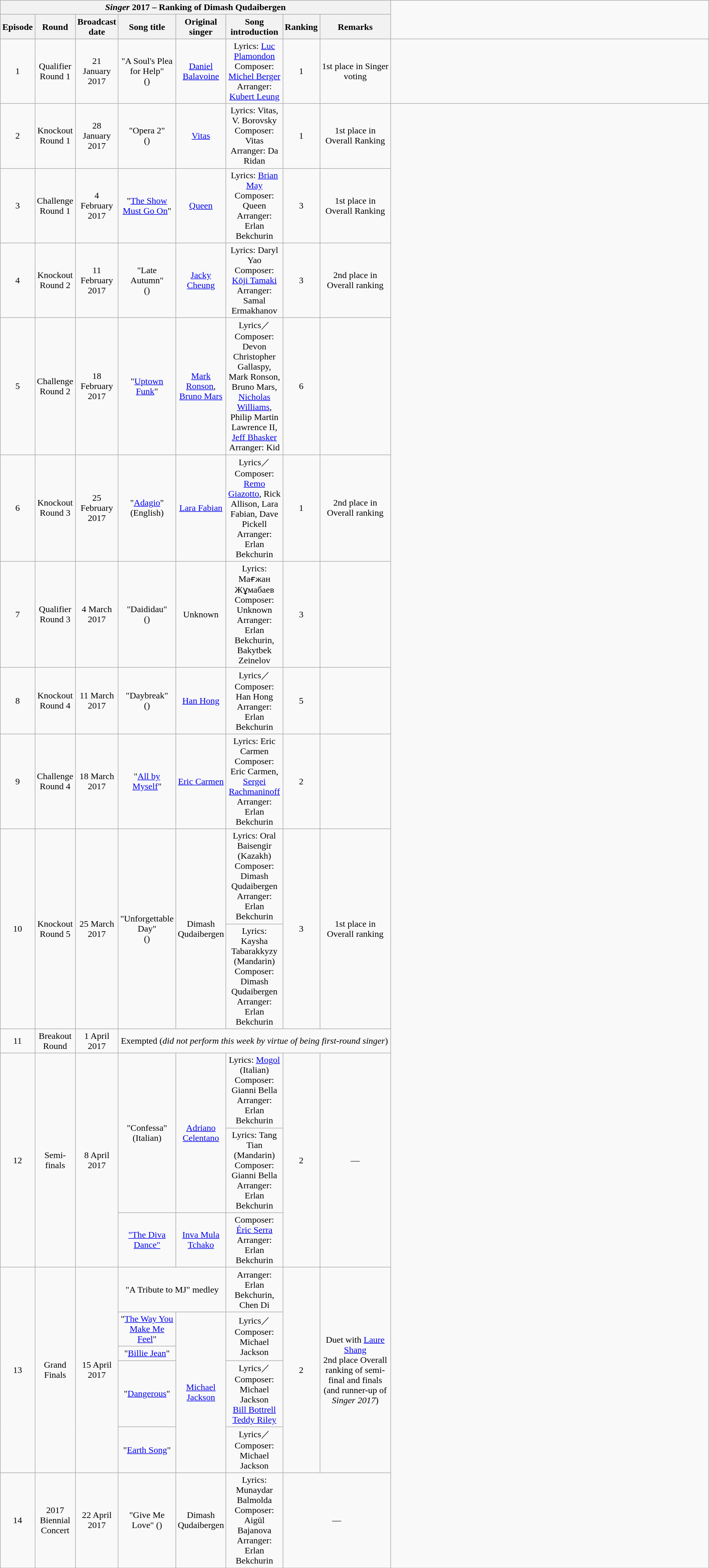<table class="wikitable sortable collapsible autocollapse" width="100%" style="text-align:center">
<tr align="center">
<th colspan="8"><em>Singer</em> 2017 – Ranking of Dimash Qudaibergen</th>
</tr>
<tr align="center">
<th style="width:3%">Episode</th>
<th style="width:4%">Round</th>
<th style="width:4%">Broadcast date</th>
<th style="width:5%">Song title</th>
<th style="width:4%">Original singer</th>
<th style="width:8%">Song introduction</th>
<th style="width:1%">Ranking</th>
<th style="width:10%">Remarks</th>
</tr>
<tr>
<td>1</td>
<td>Qualifier Round 1</td>
<td>21 January 2017</td>
<td>"A Soul's Plea      for Help"<br>()</td>
<td><a href='#'>Daniel Balavoine</a></td>
<td>Lyrics: <a href='#'>Luc Plamondon</a><br>Composer: <a href='#'>Michel Berger</a><br>Arranger: <a href='#'>Kubert Leung</a></td>
<td>1</td>
<td>1st place in Singer voting</td>
<td></td>
</tr>
<tr>
<td>2</td>
<td>Knockout Round 1</td>
<td>28 January 2017</td>
<td>"Opera 2" <br>()</td>
<td><a href='#'>Vitas</a></td>
<td>Lyrics: Vitas, V. Borovsky<br>Composer: Vitas<br>Arranger: Da Ridan</td>
<td>1</td>
<td>1st place in Overall Ranking</td>
</tr>
<tr>
<td>3</td>
<td>Challenge Round 1</td>
<td>4 February 2017</td>
<td>"<a href='#'>The Show Must Go On</a>"</td>
<td><a href='#'>Queen</a></td>
<td>Lyrics: <a href='#'>Brian May</a><br>Composer: Queen<br>Arranger: Erlan Bekchurin</td>
<td>3</td>
<td>1st place in Overall Ranking</td>
</tr>
<tr>
<td>4</td>
<td>Knockout Round 2</td>
<td>11 February 2017</td>
<td>"Late Autumn"<br>()</td>
<td><a href='#'>Jacky Cheung</a></td>
<td>Lyrics: Daryl Yao<br>Composer: <a href='#'>Kōji Tamaki</a><br>Arranger: Samal Ermakhanov</td>
<td>3</td>
<td>2nd place in Overall ranking</td>
</tr>
<tr>
<td>5</td>
<td>Challenge Round 2</td>
<td>18 February 2017</td>
<td>"<a href='#'>Uptown Funk</a>"</td>
<td><a href='#'>Mark Ronson</a>, <a href='#'>Bruno Mars</a></td>
<td>Lyrics／Composer: Devon Christopher Gallaspy, Mark Ronson, Bruno Mars, <a href='#'>Nicholas Williams</a>, Philip Martin Lawrence II, <a href='#'>Jeff Bhasker</a><br>Arranger: Kid</td>
<td>6</td>
<td></td>
</tr>
<tr>
<td>6</td>
<td>Knockout Round 3</td>
<td>25 February 2017</td>
<td>"<a href='#'>Adagio</a>" (English)</td>
<td><a href='#'>Lara Fabian</a></td>
<td>Lyrics／Composer: <a href='#'>Remo Giazotto</a>, Rick Allison, Lara Fabian, Dave Pickell<br>Arranger: Erlan Bekchurin</td>
<td>1</td>
<td>2nd place in Overall ranking</td>
</tr>
<tr>
<td>7</td>
<td>Qualifier Round 3</td>
<td>4 March 2017</td>
<td>"Daididau"<br>()</td>
<td>Unknown</td>
<td>Lyrics: Мағжан Жұмабаев Composer: Unknown <br>Arranger: Erlan Bekchurin, Bakytbek Zeinelov</td>
<td>3</td>
<td></td>
</tr>
<tr>
<td>8</td>
<td>Knockout Round 4</td>
<td>11 March 2017</td>
<td>"Daybreak"<br>()</td>
<td><a href='#'>Han Hong</a></td>
<td>Lyrics／Composer: Han Hong<br>Arranger: Erlan Bekchurin</td>
<td>5</td>
<td></td>
</tr>
<tr>
<td>9</td>
<td>Challenge Round 4</td>
<td>18 March 2017</td>
<td>"<a href='#'>All by Myself</a>"</td>
<td><a href='#'>Eric Carmen</a></td>
<td>Lyrics: Eric Carmen<br>Composer: Eric Carmen, <a href='#'>Sergei Rachmaninoff</a><br>Arranger: Erlan Bekchurin</td>
<td>2</td>
<td></td>
</tr>
<tr>
<td rowspan=2>10</td>
<td rowspan=2>Knockout Round 5</td>
<td rowspan=2>25 March 2017</td>
<td rowspan=2>"Unforgettable Day"<br>()</td>
<td rowspan=2>Dimash Qudaibergen</td>
<td>Lyrics: Oral Baisengir (Kazakh)<br>Composer: Dimash Qudaibergen<br>Arranger: Erlan Bekchurin</td>
<td rowspan="2">3</td>
<td rowspan=2>1st place in Overall ranking</td>
</tr>
<tr>
<td>Lyrics: Kaysha Tabarakkyzy (Mandarin)<br>Composer: Dimash Qudaibergen<br>Arranger: Erlan Bekchurin</td>
</tr>
<tr>
<td>11</td>
<td>Breakout Round</td>
<td>1 April 2017</td>
<td colspan="5">Exempted (<em>did not perform this week by virtue of being first-round singer</em>)</td>
</tr>
<tr>
<td rowspan=3>12</td>
<td rowspan=3>Semi-finals</td>
<td rowspan=3>8 April 2017</td>
<td rowspan=2>"Confessa" (Italian)</td>
<td rowspan=2><a href='#'>Adriano Celentano</a></td>
<td>Lyrics: <a href='#'>Mogol</a> (Italian)<br>Composer: Gianni Bella<br>Arranger: Erlan Bekchurin</td>
<td rowspan=3>2</td>
<td rowspan=3>—</td>
</tr>
<tr>
<td>Lyrics: Tang Tian (Mandarin)<br>Composer: Gianni Bella<br>Arranger: Erlan Bekchurin</td>
</tr>
<tr>
<td><a href='#'>"The Diva Dance"</a></td>
<td><a href='#'>Inva Mula Tchako</a></td>
<td>Composer: <a href='#'>Éric Serra</a><br>Arranger: Erlan Bekchurin</td>
</tr>
<tr>
<td rowspan=5>13</td>
<td rowspan=5>Grand Finals</td>
<td rowspan=5>15 April 2017</td>
<td colspan=2>"A Tribute to MJ" medley</td>
<td>Arranger: Erlan Bekchurin, Chen Di</td>
<td rowspan=5>2</td>
<td rowspan=5>Duet with <a href='#'>Laure Shang</a><br>2nd place Overall ranking of semi-final and finals (and runner-up of <em>Singer 2017</em>)</td>
</tr>
<tr>
<td>"<a href='#'>The Way You Make Me Feel</a>"</td>
<td rowspan=4><a href='#'>Michael Jackson</a></td>
<td rowspan=2>Lyrics／Composer: Michael Jackson</td>
</tr>
<tr>
<td>"<a href='#'>Billie Jean</a>"</td>
</tr>
<tr>
<td>"<a href='#'>Dangerous</a>"</td>
<td>Lyrics／Composer: Michael Jackson<br><a href='#'>Bill Bottrell</a><br><a href='#'>Teddy Riley</a></td>
</tr>
<tr>
<td>"<a href='#'>Earth Song</a>"</td>
<td>Lyrics／Composer: Michael Jackson</td>
</tr>
<tr>
<td>14</td>
<td>2017 Biennial Concert</td>
<td>22 April 2017</td>
<td>"Give Me Love" ()</td>
<td>Dimash Qudaibergen</td>
<td>Lyrics: Munaydar Balmolda<br>Composer: Аigül Bajanova<br>Arranger: Erlan Bekchurin</td>
<td colspan="2">—</td>
</tr>
<tr>
</tr>
</table>
